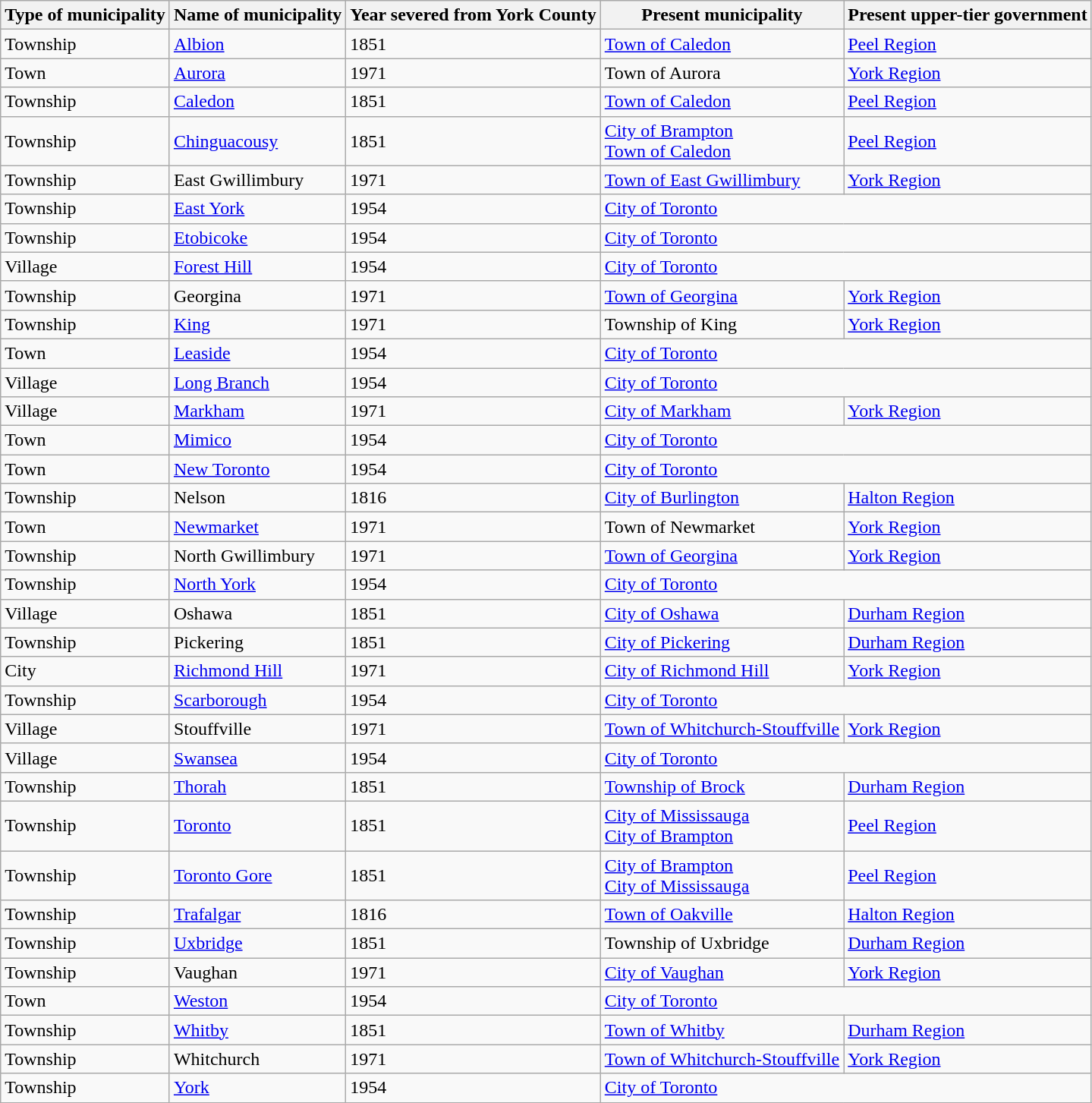<table class="wikitable sortable plainrowheaders">
<tr>
<th>Type of municipality</th>
<th>Name of municipality</th>
<th>Year severed from York County</th>
<th>Present municipality</th>
<th>Present upper-tier government</th>
</tr>
<tr>
<td>Township</td>
<td><a href='#'>Albion</a></td>
<td>1851</td>
<td><a href='#'>Town of Caledon</a></td>
<td><a href='#'>Peel Region</a></td>
</tr>
<tr>
<td>Town</td>
<td><a href='#'>Aurora</a></td>
<td>1971</td>
<td>Town of Aurora</td>
<td><a href='#'>York Region</a></td>
</tr>
<tr>
<td>Township</td>
<td><a href='#'>Caledon</a></td>
<td>1851</td>
<td><a href='#'>Town of Caledon</a></td>
<td><a href='#'>Peel Region</a></td>
</tr>
<tr>
<td>Township</td>
<td><a href='#'>Chinguacousy</a></td>
<td>1851</td>
<td><a href='#'>City of Brampton</a><br><a href='#'>Town of Caledon</a></td>
<td><a href='#'>Peel Region</a></td>
</tr>
<tr>
<td>Township</td>
<td>East Gwillimbury</td>
<td>1971</td>
<td><a href='#'>Town of East Gwillimbury</a></td>
<td><a href='#'>York Region</a></td>
</tr>
<tr>
<td>Township</td>
<td><a href='#'>East York</a></td>
<td>1954</td>
<td colspan=2><a href='#'>City of Toronto</a></td>
</tr>
<tr>
<td>Township</td>
<td><a href='#'>Etobicoke</a></td>
<td>1954</td>
<td colspan=2><a href='#'>City of Toronto</a></td>
</tr>
<tr>
<td>Village</td>
<td><a href='#'>Forest Hill</a></td>
<td>1954</td>
<td colspan=2><a href='#'>City of Toronto</a></td>
</tr>
<tr>
<td>Township</td>
<td>Georgina</td>
<td>1971</td>
<td><a href='#'>Town of Georgina</a></td>
<td><a href='#'>York Region</a></td>
</tr>
<tr>
<td>Township</td>
<td><a href='#'>King</a></td>
<td>1971</td>
<td>Township of King</td>
<td><a href='#'>York Region</a></td>
</tr>
<tr>
<td>Town</td>
<td><a href='#'>Leaside</a></td>
<td>1954</td>
<td colspan=2><a href='#'>City of Toronto</a></td>
</tr>
<tr>
<td>Village</td>
<td><a href='#'>Long Branch</a></td>
<td>1954</td>
<td colspan=2><a href='#'>City of Toronto</a></td>
</tr>
<tr>
<td>Village</td>
<td><a href='#'>Markham</a></td>
<td>1971</td>
<td><a href='#'>City of Markham</a></td>
<td><a href='#'>York Region</a></td>
</tr>
<tr>
<td>Town</td>
<td><a href='#'>Mimico</a></td>
<td>1954</td>
<td colspan=2><a href='#'>City of Toronto</a></td>
</tr>
<tr>
<td>Town</td>
<td><a href='#'>New Toronto</a></td>
<td>1954</td>
<td colspan=2><a href='#'>City of Toronto</a></td>
</tr>
<tr>
<td>Township</td>
<td>Nelson</td>
<td>1816</td>
<td><a href='#'>City of Burlington</a></td>
<td><a href='#'>Halton Region</a></td>
</tr>
<tr>
<td>Town</td>
<td><a href='#'>Newmarket</a></td>
<td>1971</td>
<td>Town of Newmarket</td>
<td><a href='#'>York Region</a></td>
</tr>
<tr>
<td>Township</td>
<td>North Gwillimbury</td>
<td>1971</td>
<td><a href='#'>Town of Georgina</a></td>
<td><a href='#'>York Region</a></td>
</tr>
<tr>
<td>Township</td>
<td><a href='#'>North York</a></td>
<td>1954</td>
<td colspan=2><a href='#'>City of Toronto</a></td>
</tr>
<tr>
<td>Village</td>
<td>Oshawa</td>
<td>1851</td>
<td><a href='#'>City of Oshawa</a></td>
<td><a href='#'>Durham Region</a></td>
</tr>
<tr>
<td>Township</td>
<td>Pickering</td>
<td>1851</td>
<td><a href='#'>City of Pickering</a></td>
<td><a href='#'>Durham Region</a></td>
</tr>
<tr>
<td>City</td>
<td><a href='#'>Richmond Hill</a></td>
<td>1971</td>
<td><a href='#'>City of Richmond Hill</a></td>
<td><a href='#'>York Region</a></td>
</tr>
<tr>
<td>Township</td>
<td><a href='#'>Scarborough</a></td>
<td>1954</td>
<td colspan=2><a href='#'>City of Toronto</a></td>
</tr>
<tr>
<td>Village</td>
<td>Stouffville</td>
<td>1971</td>
<td><a href='#'>Town of Whitchurch-Stouffville</a></td>
<td><a href='#'>York Region</a></td>
</tr>
<tr>
<td>Village</td>
<td><a href='#'>Swansea</a></td>
<td>1954</td>
<td colspan=2><a href='#'>City of Toronto</a></td>
</tr>
<tr>
<td>Township</td>
<td><a href='#'>Thorah</a></td>
<td>1851</td>
<td><a href='#'>Township of Brock</a></td>
<td><a href='#'>Durham Region</a><br></td>
</tr>
<tr>
<td>Township</td>
<td><a href='#'>Toronto</a></td>
<td>1851</td>
<td><a href='#'>City of Mississauga</a><br><a href='#'>City of Brampton</a></td>
<td><a href='#'>Peel Region</a></td>
</tr>
<tr>
<td>Township</td>
<td><a href='#'>Toronto Gore</a></td>
<td>1851</td>
<td><a href='#'>City of Brampton</a><br><a href='#'>City of Mississauga</a></td>
<td><a href='#'>Peel Region</a></td>
</tr>
<tr>
<td>Township</td>
<td><a href='#'>Trafalgar</a></td>
<td>1816</td>
<td><a href='#'>Town of Oakville</a></td>
<td><a href='#'>Halton Region</a></td>
</tr>
<tr>
<td>Township</td>
<td><a href='#'>Uxbridge</a></td>
<td>1851</td>
<td>Township of Uxbridge</td>
<td><a href='#'>Durham Region</a></td>
</tr>
<tr>
<td>Township</td>
<td>Vaughan</td>
<td>1971</td>
<td><a href='#'>City of Vaughan</a></td>
<td><a href='#'>York Region</a></td>
</tr>
<tr>
<td>Town</td>
<td><a href='#'>Weston</a></td>
<td>1954</td>
<td colspan=2><a href='#'>City of Toronto</a></td>
</tr>
<tr>
<td>Township</td>
<td><a href='#'>Whitby</a></td>
<td>1851</td>
<td><a href='#'>Town of Whitby</a></td>
<td><a href='#'>Durham Region</a></td>
</tr>
<tr>
<td>Township</td>
<td>Whitchurch</td>
<td>1971</td>
<td><a href='#'>Town of Whitchurch-Stouffville</a></td>
<td><a href='#'>York Region</a></td>
</tr>
<tr>
<td>Township</td>
<td><a href='#'>York</a></td>
<td>1954</td>
<td colspan=2><a href='#'>City of Toronto</a></td>
</tr>
<tr>
</tr>
</table>
